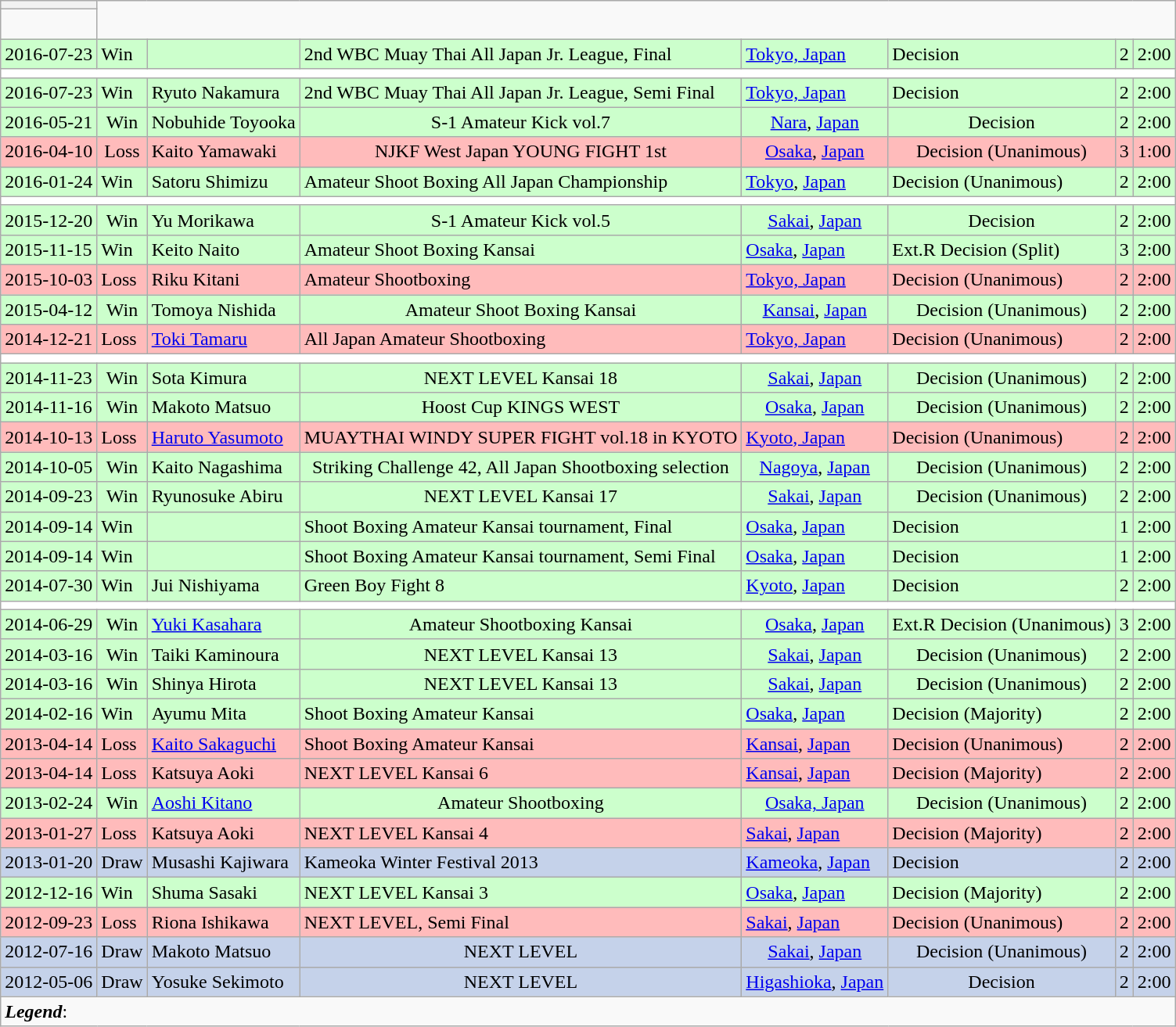<table class="wikitable mw-collapsible mw-collapsed">
<tr>
<th></th>
</tr>
<tr>
<td><br></td>
</tr>
<tr style="background:#cfc;">
<td>2016-07-23</td>
<td>Win</td>
<td align=left></td>
<td>2nd WBC Muay Thai All Japan Jr. League, Final</td>
<td><a href='#'>Tokyo, Japan</a></td>
<td>Decision</td>
<td>2</td>
<td>2:00</td>
</tr>
<tr>
<th style=background:white colspan=9></th>
</tr>
<tr style="background:#cfc;">
<td>2016-07-23</td>
<td>Win</td>
<td align=left> Ryuto Nakamura</td>
<td>2nd WBC Muay Thai All Japan Jr. League, Semi Final</td>
<td><a href='#'>Tokyo, Japan</a></td>
<td>Decision</td>
<td>2</td>
<td>2:00</td>
</tr>
<tr style="text-align:center; background:#cfc;">
<td>2016-05-21</td>
<td>Win</td>
<td align=left> Nobuhide Toyooka</td>
<td>S-1 Amateur Kick vol.7</td>
<td><a href='#'>Nara</a>, <a href='#'>Japan</a></td>
<td>Decision</td>
<td>2</td>
<td>2:00</td>
</tr>
<tr style="text-align:center; background:#fbb;">
<td>2016-04-10</td>
<td>Loss</td>
<td align=left> Kaito Yamawaki</td>
<td>NJKF West Japan YOUNG FIGHT 1st</td>
<td><a href='#'>Osaka</a>, <a href='#'>Japan</a></td>
<td>Decision (Unanimous)</td>
<td>3</td>
<td>1:00</td>
</tr>
<tr bgcolor="#cfc">
<td>2016-01-24</td>
<td>Win</td>
<td align=left> Satoru Shimizu</td>
<td>Amateur Shoot Boxing All Japan Championship</td>
<td><a href='#'>Tokyo</a>, <a href='#'>Japan</a></td>
<td>Decision (Unanimous)</td>
<td>2</td>
<td>2:00</td>
</tr>
<tr>
<th style=background:white colspan=9></th>
</tr>
<tr style="text-align:center; background:#cfc;">
<td>2015-12-20</td>
<td>Win</td>
<td align=left> Yu Morikawa</td>
<td>S-1 Amateur Kick vol.5</td>
<td><a href='#'>Sakai</a>, <a href='#'>Japan</a></td>
<td>Decision</td>
<td>2</td>
<td>2:00</td>
</tr>
<tr bgcolor="#cfc">
<td>2015-11-15</td>
<td>Win</td>
<td align=left> Keito Naito</td>
<td>Amateur Shoot Boxing Kansai</td>
<td><a href='#'>Osaka</a>, <a href='#'>Japan</a></td>
<td>Ext.R Decision (Split)</td>
<td>3</td>
<td>2:00</td>
</tr>
<tr style="background:#fbb;">
<td>2015-10-03</td>
<td>Loss</td>
<td align=left> Riku Kitani</td>
<td>Amateur Shootboxing</td>
<td><a href='#'>Tokyo, Japan</a></td>
<td>Decision (Unanimous)</td>
<td>2</td>
<td>2:00</td>
</tr>
<tr align="center"  bgcolor="#CFC">
<td>2015-04-12</td>
<td>Win</td>
<td align=left> Tomoya Nishida</td>
<td>Amateur Shoot Boxing Kansai</td>
<td><a href='#'>Kansai</a>, <a href='#'>Japan</a></td>
<td>Decision (Unanimous)</td>
<td>2</td>
<td>2:00</td>
</tr>
<tr style="background:#fbb;">
<td>2014-12-21</td>
<td>Loss</td>
<td align=left> <a href='#'>Toki Tamaru</a></td>
<td>All Japan Amateur Shootboxing</td>
<td><a href='#'>Tokyo, Japan</a></td>
<td>Decision (Unanimous)</td>
<td>2</td>
<td>2:00</td>
</tr>
<tr>
<th style=background:white colspan=9></th>
</tr>
<tr align="center"  bgcolor="#CFC">
<td>2014-11-23</td>
<td>Win</td>
<td align=left> Sota Kimura</td>
<td>NEXT LEVEL Kansai 18</td>
<td><a href='#'>Sakai</a>, <a href='#'>Japan</a></td>
<td>Decision (Unanimous)</td>
<td>2</td>
<td>2:00</td>
</tr>
<tr align="center"  bgcolor="#CFC">
<td>2014-11-16</td>
<td>Win</td>
<td align=left> Makoto Matsuo</td>
<td>Hoost Cup KINGS WEST</td>
<td><a href='#'>Osaka</a>, <a href='#'>Japan</a></td>
<td>Decision (Unanimous)</td>
<td>2</td>
<td>2:00</td>
</tr>
<tr style="background:#fbb;">
<td>2014-10-13</td>
<td>Loss</td>
<td align=left> <a href='#'>Haruto Yasumoto</a></td>
<td>MUAYTHAI WINDY SUPER FIGHT vol.18 in KYOTO</td>
<td><a href='#'>Kyoto, Japan</a></td>
<td>Decision (Unanimous)</td>
<td>2</td>
<td>2:00</td>
</tr>
<tr align="center"  bgcolor="#CFC">
<td>2014-10-05</td>
<td>Win</td>
<td align=left> Kaito Nagashima</td>
<td>Striking Challenge 42, All Japan Shootboxing selection</td>
<td><a href='#'>Nagoya</a>, <a href='#'>Japan</a></td>
<td>Decision (Unanimous)</td>
<td>2</td>
<td>2:00</td>
</tr>
<tr align="center"  bgcolor="#CFC">
<td>2014-09-23</td>
<td>Win</td>
<td align=left> Ryunosuke Abiru</td>
<td>NEXT LEVEL Kansai 17</td>
<td><a href='#'>Sakai</a>, <a href='#'>Japan</a></td>
<td>Decision (Unanimous)</td>
<td>2</td>
<td>2:00</td>
</tr>
<tr bgcolor="#cfc">
<td>2014-09-14</td>
<td>Win</td>
<td align=left></td>
<td>Shoot Boxing Amateur Kansai tournament, Final</td>
<td><a href='#'>Osaka</a>, <a href='#'>Japan</a></td>
<td>Decision</td>
<td>1</td>
<td>2:00</td>
</tr>
<tr bgcolor="#cfc">
<td>2014-09-14</td>
<td>Win</td>
<td align=left></td>
<td>Shoot Boxing Amateur Kansai tournament, Semi Final</td>
<td><a href='#'>Osaka</a>, <a href='#'>Japan</a></td>
<td>Decision</td>
<td>1</td>
<td>2:00</td>
</tr>
<tr style="background:#cfc;">
<td>2014-07-30</td>
<td>Win</td>
<td align=left> Jui Nishiyama</td>
<td>Green Boy Fight 8</td>
<td><a href='#'>Kyoto</a>, <a href='#'>Japan</a></td>
<td>Decision</td>
<td>2</td>
<td>2:00</td>
</tr>
<tr>
<th style=background:white colspan=9></th>
</tr>
<tr align="center"  bgcolor="#CFC">
<td>2014-06-29</td>
<td>Win</td>
<td align=left> <a href='#'>Yuki Kasahara</a></td>
<td>Amateur Shootboxing Kansai</td>
<td><a href='#'>Osaka</a>, <a href='#'>Japan</a></td>
<td>Ext.R Decision (Unanimous)</td>
<td>3</td>
<td>2:00</td>
</tr>
<tr align="center"  bgcolor="#CFC">
<td>2014-03-16</td>
<td>Win</td>
<td align=left> Taiki Kaminoura</td>
<td>NEXT LEVEL Kansai 13</td>
<td><a href='#'>Sakai</a>, <a href='#'>Japan</a></td>
<td>Decision (Unanimous)</td>
<td>2</td>
<td>2:00</td>
</tr>
<tr align="center"  bgcolor="#CFC">
<td>2014-03-16</td>
<td>Win</td>
<td align=left> Shinya Hirota</td>
<td>NEXT LEVEL Kansai 13</td>
<td><a href='#'>Sakai</a>, <a href='#'>Japan</a></td>
<td>Decision (Unanimous)</td>
<td>2</td>
<td>2:00</td>
</tr>
<tr bgcolor="#cfc">
<td>2014-02-16</td>
<td>Win</td>
<td align=left> Ayumu Mita</td>
<td>Shoot Boxing Amateur Kansai</td>
<td><a href='#'>Osaka</a>, <a href='#'>Japan</a></td>
<td>Decision (Majority)</td>
<td>2</td>
<td>2:00</td>
</tr>
<tr bgcolor="#fbb">
<td>2013-04-14</td>
<td>Loss</td>
<td align=left> <a href='#'>Kaito Sakaguchi</a></td>
<td>Shoot Boxing Amateur Kansai</td>
<td><a href='#'>Kansai</a>, <a href='#'>Japan</a></td>
<td>Decision (Unanimous)</td>
<td>2</td>
<td>2:00</td>
</tr>
<tr bgcolor="#fbb">
<td>2013-04-14</td>
<td>Loss</td>
<td align=left> Katsuya Aoki</td>
<td>NEXT LEVEL Kansai 6</td>
<td><a href='#'>Kansai</a>, <a href='#'>Japan</a></td>
<td>Decision (Majority)</td>
<td>2</td>
<td>2:00</td>
</tr>
<tr style="text-align:center; background:#cfc;">
<td>2013-02-24</td>
<td>Win</td>
<td align=left> <a href='#'>Aoshi Kitano</a></td>
<td>Amateur Shootboxing</td>
<td><a href='#'>Osaka, Japan</a></td>
<td>Decision (Unanimous)</td>
<td>2</td>
<td>2:00</td>
</tr>
<tr bgcolor="#fbb">
<td>2013-01-27</td>
<td>Loss</td>
<td align=left> Katsuya Aoki</td>
<td>NEXT LEVEL Kansai 4</td>
<td><a href='#'>Sakai</a>, <a href='#'>Japan</a></td>
<td>Decision (Majority)</td>
<td>2</td>
<td>2:00</td>
</tr>
<tr bgcolor="#c5d2ea">
<td>2013-01-20</td>
<td>Draw</td>
<td align=left> Musashi Kajiwara</td>
<td>Kameoka Winter Festival 2013</td>
<td><a href='#'>Kameoka</a>, <a href='#'>Japan</a></td>
<td>Decision</td>
<td>2</td>
<td>2:00</td>
</tr>
<tr bgcolor="#cfc">
<td>2012-12-16</td>
<td>Win</td>
<td align=left> Shuma Sasaki</td>
<td>NEXT LEVEL Kansai 3</td>
<td><a href='#'>Osaka</a>, <a href='#'>Japan</a></td>
<td>Decision (Majority)</td>
<td>2</td>
<td>2:00</td>
</tr>
<tr bgcolor="#fbb">
<td>2012-09-23</td>
<td>Loss</td>
<td align=left> Riona Ishikawa</td>
<td>NEXT LEVEL, Semi Final</td>
<td><a href='#'>Sakai</a>, <a href='#'>Japan</a></td>
<td>Decision (Unanimous)</td>
<td>2</td>
<td>2:00</td>
</tr>
<tr align="center"  bgcolor="#c5d2ea">
<td>2012-07-16</td>
<td>Draw</td>
<td align=left> Makoto Matsuo</td>
<td>NEXT LEVEL</td>
<td><a href='#'>Sakai</a>, <a href='#'>Japan</a></td>
<td>Decision (Unanimous)</td>
<td>2</td>
<td>2:00</td>
</tr>
<tr align="center"  bgcolor="#c5d2ea">
<td>2012-05-06</td>
<td>Draw</td>
<td align=left> Yosuke Sekimoto</td>
<td>NEXT LEVEL</td>
<td><a href='#'>Higashioka</a>, <a href='#'>Japan</a></td>
<td>Decision</td>
<td>2</td>
<td>2:00</td>
</tr>
<tr>
<td colspan=9><strong><em>Legend</em></strong>:    <br></td>
</tr>
</table>
